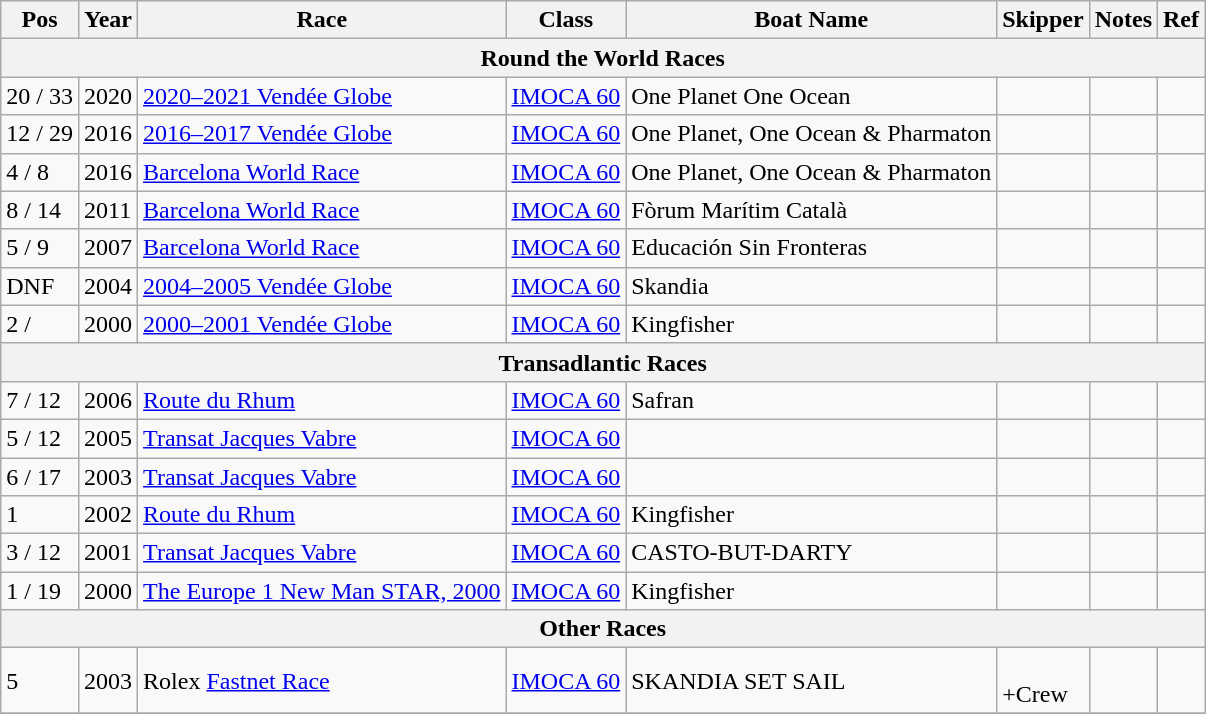<table class="wikitable sortable">
<tr>
<th>Pos</th>
<th>Year</th>
<th>Race</th>
<th>Class</th>
<th>Boat Name</th>
<th>Skipper</th>
<th>Notes</th>
<th>Ref</th>
</tr>
<tr>
<th colspan = 8><strong>Round the World Races</strong></th>
</tr>
<tr>
<td>20 / 33</td>
<td>2020</td>
<td><a href='#'>2020–2021 Vendée Globe</a></td>
<td><a href='#'>IMOCA 60</a></td>
<td>One Planet One Ocean</td>
<td></td>
<td></td>
<td></td>
</tr>
<tr>
<td>12 / 29</td>
<td>2016</td>
<td><a href='#'>2016–2017 Vendée Globe</a></td>
<td><a href='#'>IMOCA 60</a></td>
<td>One Planet, One Ocean & Pharmaton</td>
<td></td>
<td></td>
<td></td>
</tr>
<tr>
<td>4 / 8</td>
<td>2016</td>
<td><a href='#'>Barcelona World Race</a></td>
<td><a href='#'>IMOCA 60</a></td>
<td>One Planet, One Ocean & Pharmaton</td>
<td> <br> </td>
<td></td>
<td></td>
</tr>
<tr>
<td>8 / 14</td>
<td>2011</td>
<td><a href='#'>Barcelona World Race</a></td>
<td><a href='#'>IMOCA 60</a></td>
<td>Fòrum Marítim Català</td>
<td> <br> </td>
<td></td>
<td></td>
</tr>
<tr>
<td>5 / 9</td>
<td>2007</td>
<td><a href='#'>Barcelona World Race</a></td>
<td><a href='#'>IMOCA 60</a></td>
<td>Educación Sin Fronteras</td>
<td> <br> </td>
<td></td>
<td></td>
</tr>
<tr>
<td>DNF</td>
<td>2004</td>
<td><a href='#'>2004–2005 Vendée Globe</a></td>
<td><a href='#'>IMOCA 60</a></td>
<td>Skandia</td>
<td></td>
<td></td>
<td></td>
</tr>
<tr>
<td>2 /</td>
<td>2000</td>
<td><a href='#'>2000–2001 Vendée Globe</a></td>
<td><a href='#'>IMOCA 60</a></td>
<td>Kingfisher</td>
<td></td>
<td></td>
<td></td>
</tr>
<tr>
<th colspan = 8><strong>Transadlantic Races</strong></th>
</tr>
<tr>
<td>7 / 12</td>
<td>2006</td>
<td><a href='#'>Route du Rhum</a></td>
<td><a href='#'>IMOCA 60</a></td>
<td>Safran</td>
<td></td>
<td></td>
<td></td>
</tr>
<tr>
<td>5 / 12</td>
<td>2005</td>
<td><a href='#'>Transat Jacques Vabre</a></td>
<td><a href='#'>IMOCA 60</a></td>
<td></td>
<td> <br> </td>
<td></td>
<td></td>
</tr>
<tr>
<td>6 / 17</td>
<td>2003</td>
<td><a href='#'>Transat Jacques Vabre</a></td>
<td><a href='#'>IMOCA 60</a></td>
<td></td>
<td> <br> </td>
<td></td>
<td></td>
</tr>
<tr>
<td>1</td>
<td>2002</td>
<td><a href='#'>Route du Rhum</a></td>
<td><a href='#'>IMOCA 60</a></td>
<td>Kingfisher</td>
<td></td>
<td></td>
<td></td>
</tr>
<tr>
<td>3 / 12</td>
<td>2001</td>
<td><a href='#'>Transat Jacques Vabre</a></td>
<td><a href='#'>IMOCA 60</a></td>
<td>CASTO-BUT-DARTY</td>
<td> <br> </td>
<td></td>
<td></td>
</tr>
<tr>
<td>1 / 19</td>
<td>2000</td>
<td><a href='#'>The Europe 1 New Man STAR, 2000</a></td>
<td><a href='#'>IMOCA 60</a></td>
<td>Kingfisher</td>
<td></td>
<td></td>
<td></td>
</tr>
<tr>
<th colspan = 8><strong>Other Races</strong></th>
</tr>
<tr>
<td>5</td>
<td>2003</td>
<td>Rolex <a href='#'>Fastnet Race</a></td>
<td><a href='#'>IMOCA 60</a></td>
<td>SKANDIA SET SAIL</td>
<td><br>+Crew</td>
<td></td>
<td></td>
</tr>
<tr>
</tr>
</table>
